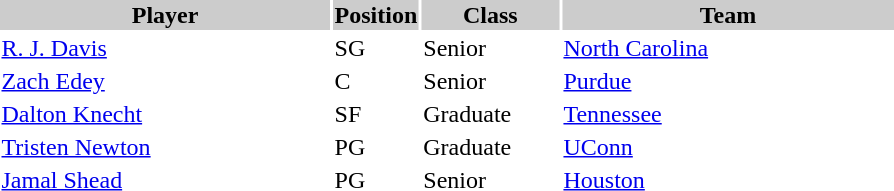<table style="width:600px" "border:'1' 'solid' 'gray'">
<tr>
<th style="background:#ccc; width:40%;">Player</th>
<th style="background:#ccc; width:4%;">Position</th>
<th style="background:#ccc; width:16%;">Class</th>
<th style="background:#ccc; width:40%;">Team</th>
</tr>
<tr>
<td><a href='#'>R. J. Davis</a></td>
<td>SG</td>
<td>Senior</td>
<td><a href='#'>North Carolina</a></td>
</tr>
<tr>
<td><a href='#'>Zach Edey</a></td>
<td>C</td>
<td>Senior</td>
<td><a href='#'>Purdue</a></td>
</tr>
<tr>
<td><a href='#'>Dalton Knecht</a></td>
<td>SF</td>
<td>Graduate</td>
<td><a href='#'>Tennessee</a></td>
</tr>
<tr>
<td><a href='#'>Tristen Newton</a></td>
<td>PG</td>
<td>Graduate</td>
<td><a href='#'>UConn</a></td>
</tr>
<tr>
<td><a href='#'>Jamal Shead</a></td>
<td>PG</td>
<td>Senior</td>
<td><a href='#'>Houston</a></td>
</tr>
</table>
